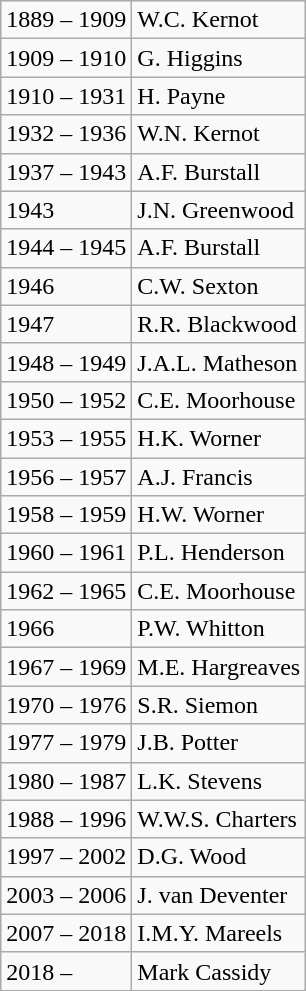<table class="wikitable">
<tr>
<td>1889 – 1909</td>
<td>W.C. Kernot</td>
</tr>
<tr>
<td>1909 – 1910</td>
<td>G. Higgins</td>
</tr>
<tr>
<td>1910 – 1931</td>
<td>H. Payne</td>
</tr>
<tr>
<td>1932 – 1936</td>
<td>W.N. Kernot</td>
</tr>
<tr>
<td>1937 – 1943</td>
<td>A.F. Burstall</td>
</tr>
<tr>
<td>1943</td>
<td>J.N. Greenwood</td>
</tr>
<tr>
<td>1944 – 1945</td>
<td>A.F. Burstall</td>
</tr>
<tr>
<td>1946</td>
<td>C.W. Sexton</td>
</tr>
<tr>
<td>1947</td>
<td>R.R. Blackwood</td>
</tr>
<tr>
<td>1948 – 1949</td>
<td>J.A.L. Matheson</td>
</tr>
<tr>
<td>1950 – 1952</td>
<td>C.E. Moorhouse</td>
</tr>
<tr>
<td>1953 – 1955</td>
<td>H.K. Worner</td>
</tr>
<tr>
<td>1956 – 1957</td>
<td>A.J. Francis</td>
</tr>
<tr>
<td>1958 – 1959</td>
<td>H.W. Worner</td>
</tr>
<tr>
<td>1960 – 1961</td>
<td>P.L. Henderson</td>
</tr>
<tr>
<td>1962 – 1965</td>
<td>C.E. Moorhouse</td>
</tr>
<tr>
<td>1966</td>
<td>P.W. Whitton</td>
</tr>
<tr>
<td>1967 – 1969</td>
<td>M.E. Hargreaves</td>
</tr>
<tr>
<td>1970 – 1976</td>
<td>S.R. Siemon</td>
</tr>
<tr>
<td>1977 – 1979</td>
<td>J.B. Potter</td>
</tr>
<tr>
<td>1980 – 1987</td>
<td>L.K. Stevens</td>
</tr>
<tr>
<td>1988 – 1996</td>
<td>W.W.S. Charters</td>
</tr>
<tr>
<td>1997 – 2002</td>
<td>D.G. Wood</td>
</tr>
<tr>
<td>2003 – 2006</td>
<td>J. van Deventer</td>
</tr>
<tr>
<td>2007 – 2018</td>
<td>I.M.Y. Mareels</td>
</tr>
<tr>
<td>2018 –</td>
<td>Mark Cassidy</td>
</tr>
</table>
